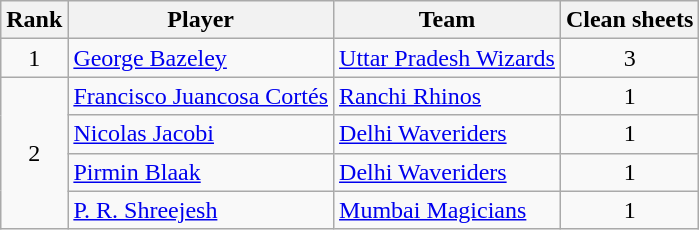<table class="wikitable" style="text-align:center">
<tr>
<th>Rank</th>
<th>Player</th>
<th>Team</th>
<th>Clean sheets</th>
</tr>
<tr>
<td>1</td>
<td align="left"><a href='#'>George Bazeley</a></td>
<td align="left"><a href='#'>Uttar Pradesh Wizards</a></td>
<td>3</td>
</tr>
<tr>
<td rowspan="4">2</td>
<td align="left"><a href='#'>Francisco Juancosa Cortés</a></td>
<td align="left"><a href='#'>Ranchi Rhinos</a></td>
<td>1</td>
</tr>
<tr>
<td align="left"><a href='#'>Nicolas Jacobi</a></td>
<td align="left"><a href='#'>Delhi Waveriders</a></td>
<td>1</td>
</tr>
<tr>
<td align="left"><a href='#'>Pirmin Blaak</a></td>
<td align="left"><a href='#'>Delhi Waveriders</a></td>
<td>1</td>
</tr>
<tr>
<td align="left"><a href='#'>P. R. Shreejesh</a></td>
<td align="left"><a href='#'>Mumbai Magicians</a></td>
<td>1</td>
</tr>
</table>
